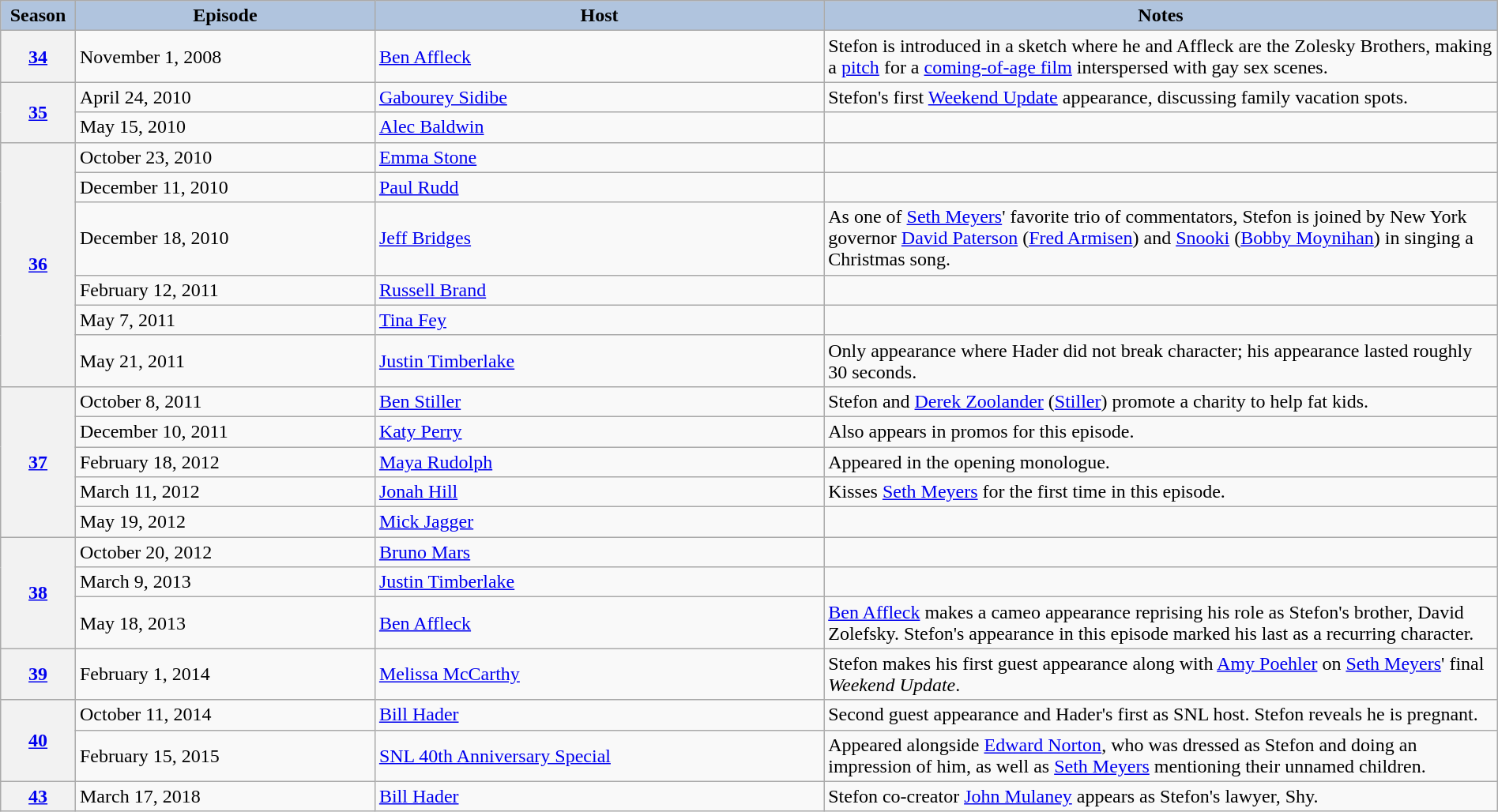<table class="wikitable" style="width:100%;">
<tr>
<th style="background:#b0c4de; width:5%;">Season</th>
<th style="background:#b0c4de; width:20%;">Episode</th>
<th style="background:#b0c4de; width:30%;">Host</th>
<th style="background:#b0c4de; width:45%;">Notes</th>
</tr>
<tr>
<th><a href='#'>34</a></th>
<td>November 1, 2008</td>
<td><a href='#'>Ben Affleck</a></td>
<td>Stefon is introduced in a sketch where he and Affleck are the Zolesky Brothers, making a <a href='#'>pitch</a> for a <a href='#'>coming-of-age film</a> interspersed with gay sex scenes.</td>
</tr>
<tr>
<th rowspan="2"><a href='#'>35</a></th>
<td>April 24, 2010</td>
<td><a href='#'>Gabourey Sidibe</a></td>
<td>Stefon's first <a href='#'>Weekend Update</a> appearance, discussing family vacation spots.</td>
</tr>
<tr>
<td>May 15, 2010</td>
<td><a href='#'>Alec Baldwin</a></td>
<td></td>
</tr>
<tr>
<th rowspan="6"><a href='#'>36</a></th>
<td>October 23, 2010</td>
<td><a href='#'>Emma Stone</a></td>
<td></td>
</tr>
<tr>
<td>December 11, 2010</td>
<td><a href='#'>Paul Rudd</a></td>
<td></td>
</tr>
<tr>
<td>December 18, 2010</td>
<td><a href='#'>Jeff Bridges</a></td>
<td>As one of <a href='#'>Seth Meyers</a>' favorite trio of commentators, Stefon is joined by New York governor <a href='#'>David Paterson</a> (<a href='#'>Fred Armisen</a>) and <a href='#'>Snooki</a> (<a href='#'>Bobby Moynihan</a>) in singing a Christmas song.</td>
</tr>
<tr>
<td>February 12, 2011</td>
<td><a href='#'>Russell Brand</a></td>
<td></td>
</tr>
<tr>
<td>May 7, 2011</td>
<td><a href='#'>Tina Fey</a></td>
<td></td>
</tr>
<tr>
<td>May 21, 2011</td>
<td><a href='#'>Justin Timberlake</a></td>
<td>Only appearance where Hader did not break character; his appearance lasted roughly 30 seconds.</td>
</tr>
<tr>
<th rowspan="5"><a href='#'>37</a></th>
<td>October 8, 2011</td>
<td><a href='#'>Ben Stiller</a></td>
<td>Stefon and <a href='#'>Derek Zoolander</a> (<a href='#'>Stiller</a>) promote a charity to help fat kids.</td>
</tr>
<tr>
<td>December 10, 2011</td>
<td><a href='#'>Katy Perry</a></td>
<td>Also appears in promos for this episode.</td>
</tr>
<tr>
<td>February 18, 2012</td>
<td><a href='#'>Maya Rudolph</a></td>
<td>Appeared in the opening monologue.</td>
</tr>
<tr>
<td>March 11, 2012</td>
<td><a href='#'>Jonah Hill</a></td>
<td>Kisses <a href='#'>Seth Meyers</a> for the first time in this episode.</td>
</tr>
<tr>
<td>May 19, 2012</td>
<td><a href='#'>Mick Jagger</a></td>
<td></td>
</tr>
<tr>
<th rowspan="3"><a href='#'>38</a></th>
<td>October 20, 2012</td>
<td><a href='#'>Bruno Mars</a></td>
<td></td>
</tr>
<tr>
<td>March 9, 2013</td>
<td><a href='#'>Justin Timberlake</a></td>
<td></td>
</tr>
<tr>
<td>May 18, 2013</td>
<td><a href='#'>Ben Affleck</a></td>
<td><a href='#'>Ben Affleck</a> makes a cameo appearance reprising his role as Stefon's brother, David Zolefsky. Stefon's appearance in this episode marked his last as a recurring character.</td>
</tr>
<tr>
<th><a href='#'>39</a></th>
<td>February 1, 2014</td>
<td><a href='#'>Melissa McCarthy</a></td>
<td>Stefon makes his first guest appearance along with <a href='#'>Amy Poehler</a> on <a href='#'>Seth Meyers</a>' final <em>Weekend Update</em>.</td>
</tr>
<tr>
<th rowspan="2"><a href='#'>40</a></th>
<td>October 11, 2014</td>
<td><a href='#'>Bill Hader</a></td>
<td>Second guest appearance and Hader's first as SNL host. Stefon reveals he is pregnant.</td>
</tr>
<tr>
<td>February 15, 2015</td>
<td><a href='#'>SNL 40th Anniversary Special</a></td>
<td>Appeared alongside <a href='#'>Edward Norton</a>, who was dressed as Stefon and doing an impression of him, as well as <a href='#'>Seth Meyers</a> mentioning their unnamed children.</td>
</tr>
<tr>
<th><a href='#'>43</a></th>
<td>March 17, 2018</td>
<td><a href='#'>Bill Hader</a></td>
<td>Stefon co-creator <a href='#'>John Mulaney</a> appears as Stefon's lawyer, Shy.</td>
</tr>
</table>
